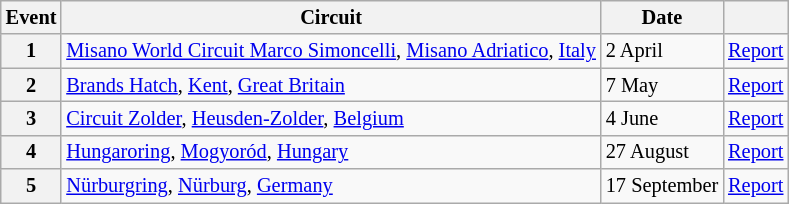<table class="wikitable" style="font-size: 85%;">
<tr>
<th>Event</th>
<th>Circuit</th>
<th>Date</th>
<th class="unsortable"></th>
</tr>
<tr>
<th>1</th>
<td> <a href='#'>Misano World Circuit Marco Simoncelli</a>, <a href='#'>Misano Adriatico</a>, <a href='#'>Italy</a></td>
<td>2 April</td>
<td><a href='#'>Report</a></td>
</tr>
<tr>
<th>2</th>
<td> <a href='#'>Brands Hatch</a>, <a href='#'>Kent</a>, <a href='#'>Great Britain</a></td>
<td>7 May</td>
<td><a href='#'>Report</a></td>
</tr>
<tr>
<th>3</th>
<td> <a href='#'>Circuit Zolder</a>, <a href='#'>Heusden-Zolder</a>, <a href='#'>Belgium</a></td>
<td>4 June</td>
<td><a href='#'>Report</a></td>
</tr>
<tr>
<th>4</th>
<td> <a href='#'>Hungaroring</a>, <a href='#'>Mogyoród</a>, <a href='#'>Hungary</a></td>
<td>27 August</td>
<td><a href='#'>Report</a></td>
</tr>
<tr>
<th>5</th>
<td> <a href='#'>Nürburgring</a>, <a href='#'>Nürburg</a>, <a href='#'>Germany</a></td>
<td>17 September</td>
<td><a href='#'>Report</a></td>
</tr>
</table>
